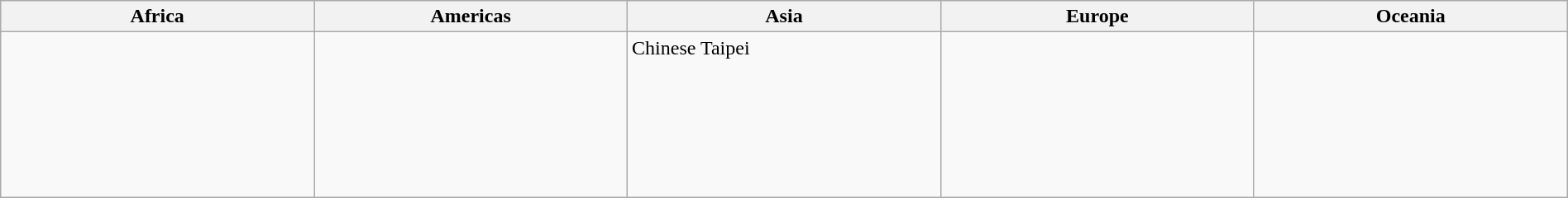<table class="wikitable" width="100%">
<tr>
<th width="16%">Africa</th>
<th width="16%">Americas</th>
<th width="16%">Asia</th>
<th width="16%">Europe</th>
<th width="16%">Oceania</th>
</tr>
<tr valign="top">
<td></td>
<td><br><br><br>
<br>
</td>
<td> Chinese Taipei<br><br><br>
<br></td>
<td><br><br><br>
<br>
<br>
<br>
<br>
</td>
<td></td>
</tr>
</table>
